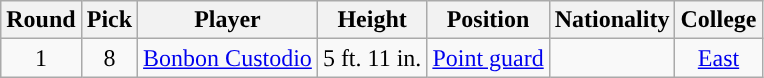<table class="wikitable sortable sortable">
<tr>
<th>Round</th>
<th>Pick</th>
<th>Player</th>
<th>Height</th>
<th>Position</th>
<th>Nationality</th>
<th>College</th>
</tr>
<tr style="text-align: center">
<td>1</td>
<td>8</td>
<td><a href='#'>Bonbon Custodio</a></td>
<td>5 ft. 11 in.</td>
<td><a href='#'>Point guard</a></td>
<td></td>
<td><a href='#'>East</a></td>
</tr>
</table>
